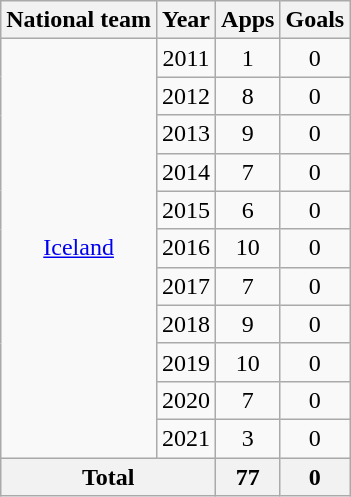<table class="wikitable" style="text-align:center">
<tr>
<th>National team</th>
<th>Year</th>
<th>Apps</th>
<th>Goals</th>
</tr>
<tr>
<td rowspan="11"><a href='#'>Iceland</a></td>
<td>2011</td>
<td>1</td>
<td>0</td>
</tr>
<tr>
<td>2012</td>
<td>8</td>
<td>0</td>
</tr>
<tr>
<td>2013</td>
<td>9</td>
<td>0</td>
</tr>
<tr>
<td>2014</td>
<td>7</td>
<td>0</td>
</tr>
<tr>
<td>2015</td>
<td>6</td>
<td>0</td>
</tr>
<tr>
<td>2016</td>
<td>10</td>
<td>0</td>
</tr>
<tr>
<td>2017</td>
<td>7</td>
<td>0</td>
</tr>
<tr>
<td>2018</td>
<td>9</td>
<td>0</td>
</tr>
<tr>
<td>2019</td>
<td>10</td>
<td>0</td>
</tr>
<tr>
<td>2020</td>
<td>7</td>
<td>0</td>
</tr>
<tr>
<td>2021</td>
<td>3</td>
<td>0</td>
</tr>
<tr>
<th colspan="2">Total</th>
<th>77</th>
<th>0</th>
</tr>
</table>
